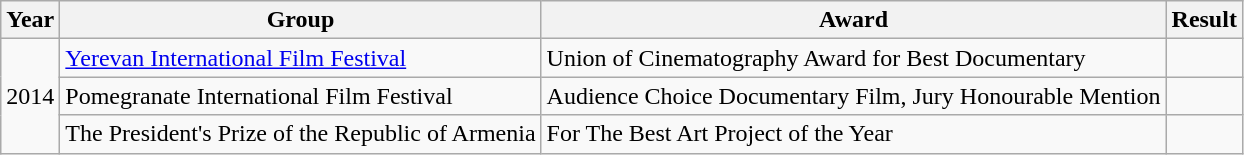<table class="wikitable" style="font-size:100%;">
<tr>
<th>Year</th>
<th>Group</th>
<th>Award</th>
<th>Result</th>
</tr>
<tr>
<td rowspan="8">2014</td>
<td><a href='#'>Yerevan International Film Festival</a></td>
<td>Union of Cinematography Award for Best Documentary</td>
<td></td>
</tr>
<tr>
<td>Pomegranate International Film Festival</td>
<td>Audience Choice Documentary Film, Jury Honourable Mention</td>
<td></td>
</tr>
<tr>
<td>The President's Prize of the Republic of Armenia</td>
<td>For The Best Art Project of the Year</td>
<td></td>
</tr>
</table>
